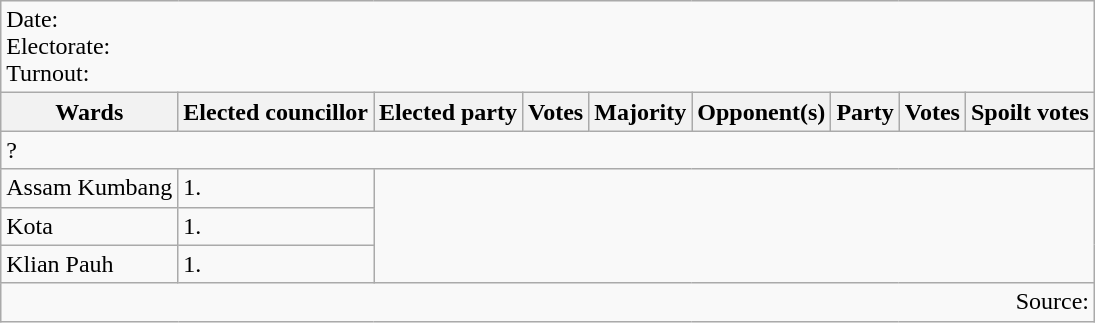<table class=wikitable>
<tr>
<td colspan=9>Date: <br>Electorate: <br>Turnout:</td>
</tr>
<tr>
<th>Wards</th>
<th>Elected councillor</th>
<th>Elected party</th>
<th>Votes</th>
<th>Majority</th>
<th>Opponent(s)</th>
<th>Party</th>
<th>Votes</th>
<th>Spoilt votes</th>
</tr>
<tr>
<td colspan=9>? </td>
</tr>
<tr>
<td>Assam Kumbang</td>
<td>1.</td>
</tr>
<tr>
<td>Kota</td>
<td>1.</td>
</tr>
<tr>
<td>Klian Pauh</td>
<td>1.</td>
</tr>
<tr>
<td colspan=9 align=right>Source:</td>
</tr>
</table>
